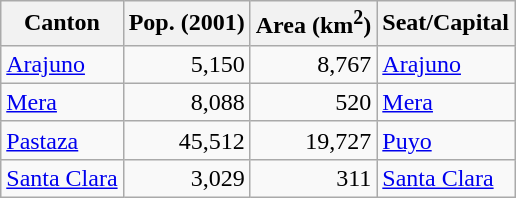<table class="wikitable sortable">
<tr>
<th>Canton</th>
<th>Pop. (2001)</th>
<th>Area (km<sup>2</sup>)</th>
<th>Seat/Capital</th>
</tr>
<tr>
<td><a href='#'>Arajuno</a></td>
<td align=right>5,150</td>
<td align=right>8,767</td>
<td><a href='#'>Arajuno</a></td>
</tr>
<tr>
<td><a href='#'>Mera</a></td>
<td align=right>8,088</td>
<td align=right>520</td>
<td><a href='#'>Mera</a></td>
</tr>
<tr>
<td><a href='#'>Pastaza</a></td>
<td align=right>45,512</td>
<td align=right>19,727</td>
<td><a href='#'>Puyo</a></td>
</tr>
<tr>
<td><a href='#'>Santa Clara</a></td>
<td align=right>3,029</td>
<td align=right>311</td>
<td><a href='#'>Santa Clara</a></td>
</tr>
</table>
